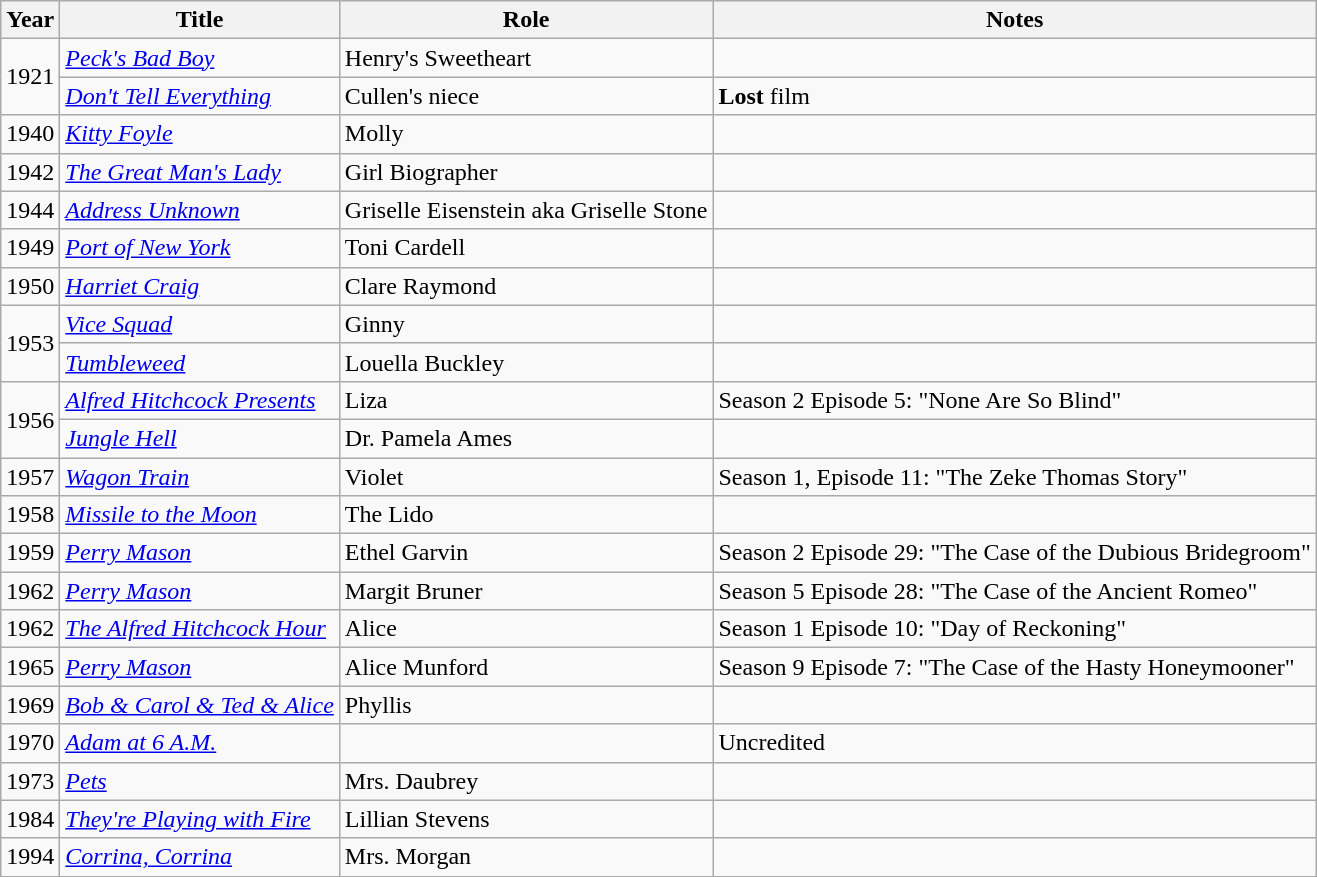<table class="wikitable">
<tr>
<th>Year</th>
<th>Title</th>
<th>Role</th>
<th>Notes</th>
</tr>
<tr>
<td rowspan=2>1921</td>
<td><em><a href='#'>Peck's Bad Boy</a></em></td>
<td>Henry's Sweetheart</td>
<td></td>
</tr>
<tr>
<td><em><a href='#'>Don't Tell Everything</a></em></td>
<td>Cullen's niece</td>
<td><strong>Lost</strong> film</td>
</tr>
<tr>
<td>1940</td>
<td><em><a href='#'>Kitty Foyle</a></em></td>
<td>Molly</td>
<td></td>
</tr>
<tr>
<td>1942</td>
<td><em><a href='#'>The Great Man's Lady</a></em></td>
<td>Girl Biographer</td>
<td></td>
</tr>
<tr>
<td>1944</td>
<td><em><a href='#'>Address Unknown</a></em></td>
<td>Griselle Eisenstein aka Griselle Stone</td>
<td></td>
</tr>
<tr>
<td>1949</td>
<td><em><a href='#'>Port of New York</a></em></td>
<td>Toni Cardell</td>
<td></td>
</tr>
<tr>
<td>1950</td>
<td><em><a href='#'>Harriet Craig</a></em></td>
<td>Clare Raymond</td>
<td></td>
</tr>
<tr>
<td rowspan=2>1953</td>
<td><em><a href='#'>Vice Squad</a></em></td>
<td>Ginny</td>
<td></td>
</tr>
<tr>
<td><em><a href='#'>Tumbleweed</a></em></td>
<td>Louella Buckley</td>
<td></td>
</tr>
<tr>
<td rowspan=2>1956</td>
<td><em><a href='#'>Alfred Hitchcock Presents</a></em></td>
<td>Liza</td>
<td>Season 2 Episode 5: "None Are So Blind"</td>
</tr>
<tr>
<td><em><a href='#'>Jungle Hell</a></em></td>
<td>Dr. Pamela Ames</td>
<td></td>
</tr>
<tr>
<td>1957</td>
<td><em><a href='#'>Wagon Train</a></em></td>
<td>Violet</td>
<td>Season 1, Episode 11: "The Zeke Thomas Story"</td>
</tr>
<tr>
<td>1958</td>
<td><em><a href='#'>Missile to the Moon</a></em></td>
<td>The Lido</td>
<td></td>
</tr>
<tr>
<td>1959</td>
<td><em><a href='#'>Perry Mason</a></em></td>
<td>Ethel Garvin</td>
<td>Season 2 Episode 29: "The Case of the Dubious Bridegroom"</td>
</tr>
<tr>
<td>1962</td>
<td><em><a href='#'>Perry Mason</a></em></td>
<td>Margit Bruner</td>
<td>Season 5 Episode 28: "The Case of the Ancient Romeo"</td>
</tr>
<tr>
<td>1962</td>
<td><em><a href='#'>The Alfred Hitchcock Hour</a></em></td>
<td>Alice</td>
<td>Season 1 Episode 10: "Day of Reckoning"</td>
</tr>
<tr>
<td>1965</td>
<td><em><a href='#'>Perry Mason</a></em></td>
<td>Alice Munford</td>
<td>Season 9 Episode 7: "The Case of the Hasty Honeymooner"</td>
</tr>
<tr>
<td>1969</td>
<td><em><a href='#'>Bob & Carol & Ted & Alice</a></em></td>
<td>Phyllis</td>
<td></td>
</tr>
<tr>
<td>1970</td>
<td><em><a href='#'>Adam at 6 A.M.</a></em></td>
<td></td>
<td>Uncredited</td>
</tr>
<tr>
<td>1973</td>
<td><em><a href='#'>Pets</a></em></td>
<td>Mrs. Daubrey</td>
<td></td>
</tr>
<tr>
<td>1984</td>
<td><em><a href='#'>They're Playing with Fire</a></em></td>
<td>Lillian Stevens</td>
<td></td>
</tr>
<tr>
<td>1994</td>
<td><em><a href='#'>Corrina, Corrina</a></em></td>
<td>Mrs. Morgan</td>
<td></td>
</tr>
</table>
